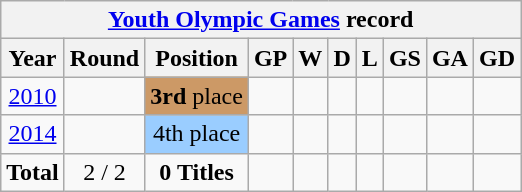<table class="wikitable" style="text-align: center;">
<tr>
<th colspan=10><a href='#'>Youth Olympic Games</a> record</th>
</tr>
<tr>
<th>Year</th>
<th>Round</th>
<th>Position</th>
<th>GP</th>
<th>W</th>
<th>D</th>
<th>L</th>
<th>GS</th>
<th>GA</th>
<th>GD</th>
</tr>
<tr bgcolor=>
<td> <a href='#'>2010</a></td>
<td></td>
<td bgcolor=cc9966><strong>3rd</strong> place</td>
<td></td>
<td></td>
<td></td>
<td></td>
<td></td>
<td></td>
<td></td>
</tr>
<tr bgcolor=>
<td> <a href='#'>2014</a></td>
<td></td>
<td bgcolor=9acdff>4th place</td>
<td></td>
<td></td>
<td></td>
<td></td>
<td></td>
<td></td>
<td></td>
</tr>
<tr>
<td><strong>Total</strong></td>
<td>2 / 2</td>
<td><strong>0 Titles</strong></td>
<td></td>
<td></td>
<td></td>
<td></td>
<td></td>
<td></td>
<td></td>
</tr>
</table>
